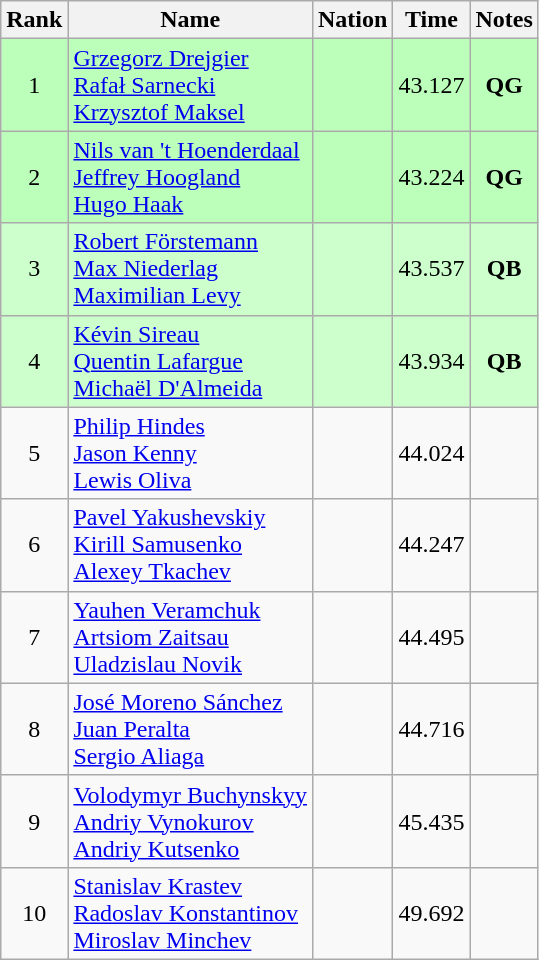<table class="wikitable sortable" style="text-align:center">
<tr>
<th>Rank</th>
<th>Name</th>
<th>Nation</th>
<th>Time</th>
<th>Notes</th>
</tr>
<tr bgcolor=bbffbb>
<td>1</td>
<td align=left><a href='#'>Grzegorz Drejgier</a><br><a href='#'>Rafał Sarnecki</a><br><a href='#'>Krzysztof Maksel</a></td>
<td align=left></td>
<td>43.127</td>
<td><strong>QG</strong></td>
</tr>
<tr bgcolor=bbffbb>
<td>2</td>
<td align=left><a href='#'>Nils van 't Hoenderdaal</a><br><a href='#'>Jeffrey Hoogland</a><br><a href='#'>Hugo Haak</a></td>
<td align=left></td>
<td>43.224</td>
<td><strong>QG</strong></td>
</tr>
<tr bgcolor=ccffcc>
<td>3</td>
<td align=left><a href='#'>Robert Förstemann</a><br><a href='#'>Max Niederlag</a><br><a href='#'>Maximilian Levy</a></td>
<td align=left></td>
<td>43.537</td>
<td><strong>QB</strong></td>
</tr>
<tr bgcolor=ccffcc>
<td>4</td>
<td align=left><a href='#'>Kévin Sireau</a><br><a href='#'>Quentin Lafargue</a><br><a href='#'>Michaël D'Almeida</a></td>
<td align=left></td>
<td>43.934</td>
<td><strong>QB</strong></td>
</tr>
<tr>
<td>5</td>
<td align=left><a href='#'>Philip Hindes</a><br><a href='#'>Jason Kenny</a><br><a href='#'>Lewis Oliva</a></td>
<td align=left></td>
<td>44.024</td>
<td></td>
</tr>
<tr>
<td>6</td>
<td align=left><a href='#'>Pavel Yakushevskiy</a><br><a href='#'>Kirill Samusenko</a><br><a href='#'>Alexey Tkachev</a></td>
<td align=left></td>
<td>44.247</td>
<td></td>
</tr>
<tr>
<td>7</td>
<td align=left><a href='#'>Yauhen Veramchuk</a><br><a href='#'>Artsiom Zaitsau</a><br><a href='#'>Uladzislau Novik</a></td>
<td align=left></td>
<td>44.495</td>
<td></td>
</tr>
<tr>
<td>8</td>
<td align=left><a href='#'>José Moreno Sánchez</a><br><a href='#'>Juan Peralta</a><br><a href='#'>Sergio Aliaga</a></td>
<td align=left></td>
<td>44.716</td>
<td></td>
</tr>
<tr>
<td>9</td>
<td align=left><a href='#'>Volodymyr Buchynskyy</a><br><a href='#'>Andriy Vynokurov</a><br><a href='#'>Andriy Kutsenko</a></td>
<td align=left></td>
<td>45.435</td>
<td></td>
</tr>
<tr>
<td>10</td>
<td align=left><a href='#'>Stanislav Krastev</a><br><a href='#'>Radoslav Konstantinov</a><br><a href='#'>Miroslav Minchev</a></td>
<td align=left></td>
<td>49.692</td>
<td></td>
</tr>
</table>
